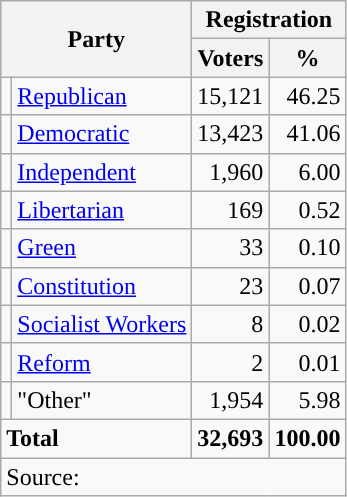<table class="wikitable">
<tr>
<th colspan="2" rowspan="2">Party</th>
<th colspan="2">Registration</th>
</tr>
<tr>
<th>Voters</th>
<th>%</th>
</tr>
<tr>
<td style="background-color:"></td>
<td><a href='#'>Republican</a></td>
<td style="text-align:right;">15,121</td>
<td style="text-align:right;">46.25</td>
</tr>
<tr>
<td style="background-color:"></td>
<td><a href='#'>Democratic</a></td>
<td style="text-align:right;">13,423</td>
<td style="text-align:right;">41.06</td>
</tr>
<tr>
<td style="background-color:"></td>
<td><a href='#'>Independent</a></td>
<td style="text-align:right;">1,960</td>
<td style="text-align:right;">6.00</td>
</tr>
<tr>
<td style="background-color:"></td>
<td><a href='#'>Libertarian</a></td>
<td style="text-align:right;">169</td>
<td style="text-align:right;">0.52</td>
</tr>
<tr>
<td style="background-color:"></td>
<td><a href='#'>Green</a></td>
<td style="text-align:right;">33</td>
<td style="text-align:right;">0.10</td>
</tr>
<tr>
<td style="background-color:"></td>
<td><a href='#'>Constitution</a></td>
<td style="text-align:right;">23</td>
<td style="text-align:right;">0.07</td>
</tr>
<tr>
<td style="background-color:"></td>
<td><a href='#'>Socialist Workers</a></td>
<td style="text-align:right;">8</td>
<td style="text-align:right;">0.02</td>
</tr>
<tr>
<td style="background-color:"></td>
<td><a href='#'>Reform</a></td>
<td style="text-align:right;">2</td>
<td style="text-align:right;">0.01</td>
</tr>
<tr>
<td></td>
<td>"Other"</td>
<td style="text-align:right;">1,954</td>
<td style="text-align:right;">5.98</td>
</tr>
<tr>
<td colspan="2"><strong>Total</strong></td>
<td style="text-align:right;"><strong>32,693</strong></td>
<td style="text-align:right;"><strong>100.00</strong></td>
</tr>
<tr>
<td colspan="4">Source: <em></em></td>
</tr>
</table>
